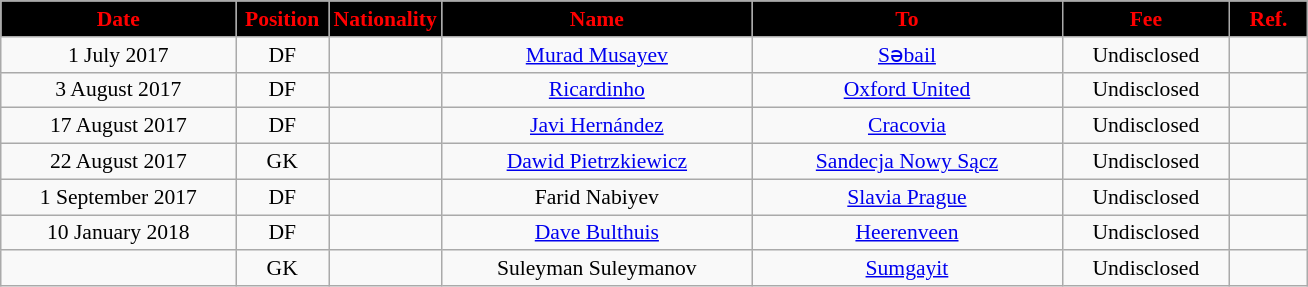<table class="wikitable"  style="text-align:center; font-size:90%; ">
<tr>
<th style="background:#000000; color:#FF0000; width:150px;">Date</th>
<th style="background:#000000; color:#FF0000; width:55px;">Position</th>
<th style="background:#000000; color:#FF0000; width:55px;">Nationality</th>
<th style="background:#000000; color:#FF0000; width:200px;">Name</th>
<th style="background:#000000; color:#FF0000; width:200px;">To</th>
<th style="background:#000000; color:#FF0000; width:105px;">Fee</th>
<th style="background:#000000; color:#FF0000; width:45px;">Ref.</th>
</tr>
<tr>
<td>1 July 2017</td>
<td>DF</td>
<td></td>
<td><a href='#'>Murad Musayev</a></td>
<td><a href='#'>Səbail</a></td>
<td>Undisclosed</td>
<td></td>
</tr>
<tr>
<td>3 August 2017</td>
<td>DF</td>
<td></td>
<td><a href='#'>Ricardinho</a></td>
<td><a href='#'>Oxford United</a></td>
<td>Undisclosed</td>
<td></td>
</tr>
<tr>
<td>17 August 2017</td>
<td>DF</td>
<td></td>
<td><a href='#'>Javi Hernández</a></td>
<td><a href='#'>Cracovia</a></td>
<td>Undisclosed</td>
<td></td>
</tr>
<tr>
<td>22 August 2017</td>
<td>GK</td>
<td></td>
<td><a href='#'>Dawid Pietrzkiewicz</a></td>
<td><a href='#'>Sandecja Nowy Sącz</a></td>
<td>Undisclosed</td>
<td></td>
</tr>
<tr>
<td>1 September 2017</td>
<td>DF</td>
<td></td>
<td>Farid Nabiyev</td>
<td><a href='#'>Slavia Prague</a></td>
<td>Undisclosed</td>
<td></td>
</tr>
<tr>
<td>10 January 2018</td>
<td>DF</td>
<td></td>
<td><a href='#'>Dave Bulthuis</a></td>
<td><a href='#'>Heerenveen</a></td>
<td>Undisclosed</td>
<td></td>
</tr>
<tr>
<td></td>
<td>GK</td>
<td></td>
<td>Suleyman Suleymanov</td>
<td><a href='#'>Sumgayit</a></td>
<td>Undisclosed</td>
<td></td>
</tr>
</table>
